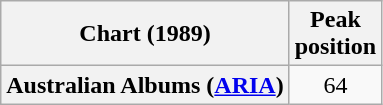<table class="wikitable plainrowheaders" style="text-align:center">
<tr>
<th>Chart (1989)</th>
<th>Peak<br>position</th>
</tr>
<tr>
<th scope="row">Australian Albums (<a href='#'>ARIA</a>)</th>
<td>64</td>
</tr>
</table>
